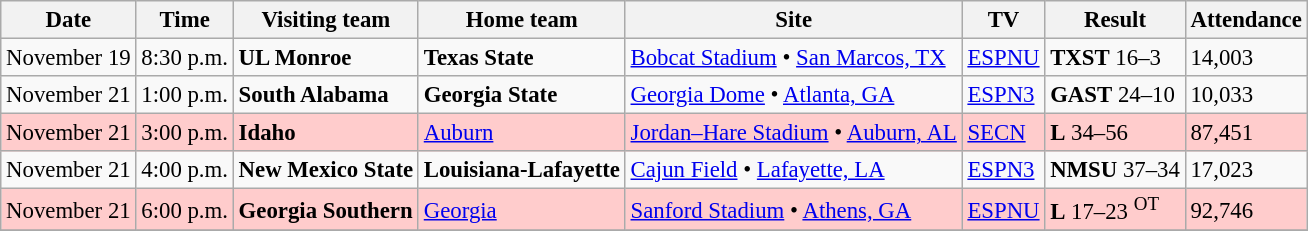<table class="wikitable" style="font-size:95%;">
<tr>
<th>Date</th>
<th>Time</th>
<th>Visiting team</th>
<th>Home team</th>
<th>Site</th>
<th>TV</th>
<th>Result</th>
<th>Attendance</th>
</tr>
<tr>
<td>November 19</td>
<td>8:30 p.m.</td>
<td><strong>UL Monroe</strong></td>
<td><strong>Texas State</strong></td>
<td><a href='#'>Bobcat Stadium</a> • <a href='#'>San Marcos, TX</a></td>
<td><a href='#'>ESPNU</a></td>
<td><strong>TXST</strong> 16–3</td>
<td>14,003</td>
</tr>
<tr>
<td>November 21</td>
<td>1:00 p.m.</td>
<td><strong>South Alabama</strong></td>
<td><strong>Georgia State</strong></td>
<td><a href='#'>Georgia Dome</a> • <a href='#'>Atlanta, GA</a></td>
<td><a href='#'>ESPN3</a></td>
<td><strong>GAST</strong> 24–10</td>
<td>10,033</td>
</tr>
<tr style="background:#fcc;">
<td>November 21</td>
<td>3:00 p.m.</td>
<td><strong>Idaho</strong></td>
<td><a href='#'>Auburn</a></td>
<td><a href='#'>Jordan–Hare Stadium</a> • <a href='#'>Auburn, AL</a></td>
<td><a href='#'>SECN</a></td>
<td><strong>L</strong> 34–56</td>
<td>87,451</td>
</tr>
<tr>
<td>November 21</td>
<td>4:00 p.m.</td>
<td><strong>New Mexico State</strong></td>
<td><strong>Louisiana-Lafayette</strong></td>
<td><a href='#'>Cajun Field</a> • <a href='#'>Lafayette, LA</a></td>
<td><a href='#'>ESPN3</a></td>
<td><strong>NMSU</strong> 37–34</td>
<td>17,023</td>
</tr>
<tr style="background:#fcc;">
<td>November 21</td>
<td>6:00 p.m.</td>
<td><strong>Georgia Southern</strong></td>
<td><a href='#'>Georgia</a></td>
<td><a href='#'>Sanford Stadium</a> • <a href='#'>Athens, GA</a></td>
<td><a href='#'>ESPNU</a></td>
<td><strong>L</strong> 17–23 <sup>OT</sup></td>
<td>92,746</td>
</tr>
<tr>
</tr>
</table>
